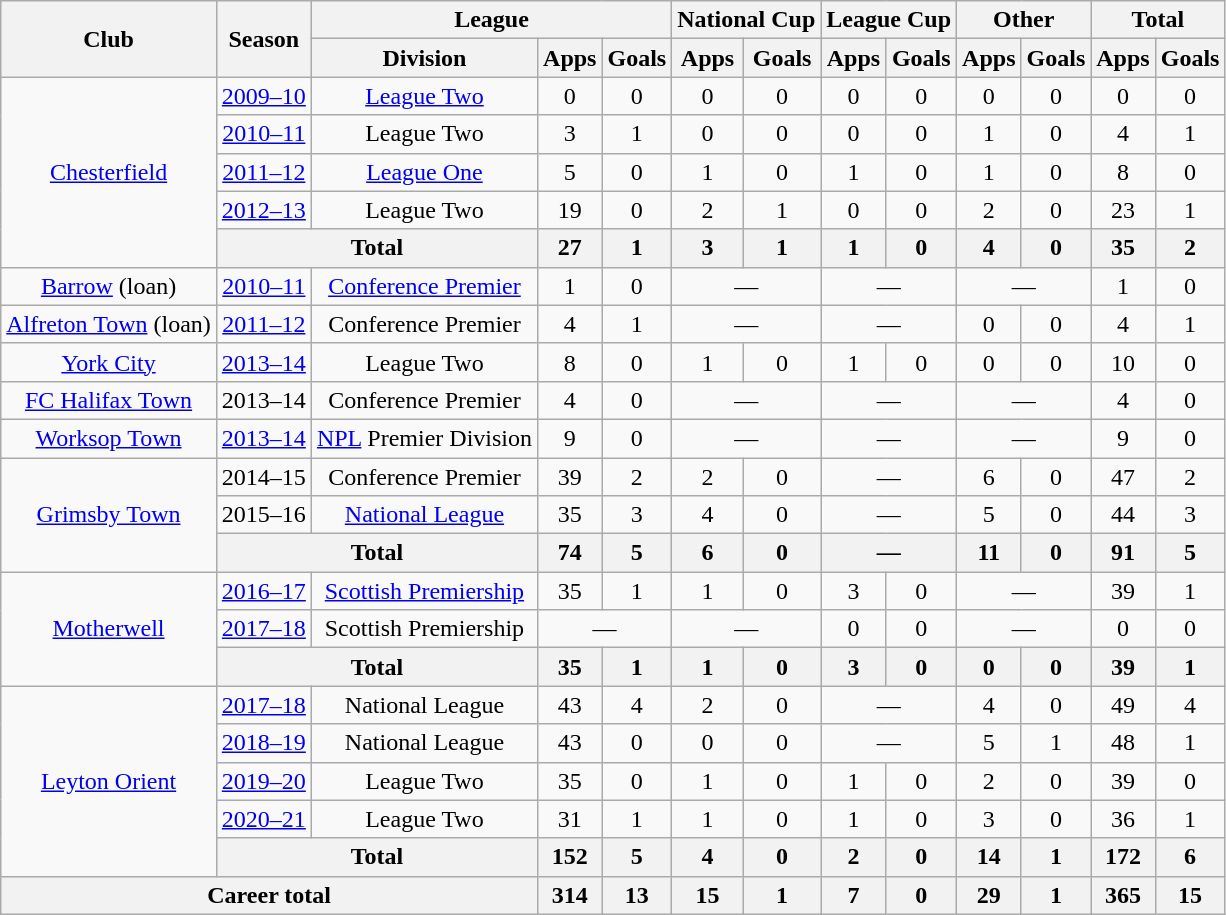<table class=wikitable style=text-align:center>
<tr>
<th rowspan=2>Club</th>
<th rowspan=2>Season</th>
<th colspan=3>League</th>
<th colspan=2>National Cup</th>
<th colspan=2>League Cup</th>
<th colspan=2>Other</th>
<th colspan=2>Total</th>
</tr>
<tr>
<th>Division</th>
<th>Apps</th>
<th>Goals</th>
<th>Apps</th>
<th>Goals</th>
<th>Apps</th>
<th>Goals</th>
<th>Apps</th>
<th>Goals</th>
<th>Apps</th>
<th>Goals</th>
</tr>
<tr>
<td rowspan=5><a href='#'>Chesterfield</a></td>
<td><a href='#'>2009–10</a></td>
<td><a href='#'>League Two</a></td>
<td>0</td>
<td>0</td>
<td>0</td>
<td>0</td>
<td>0</td>
<td>0</td>
<td>0</td>
<td>0</td>
<td>0</td>
<td>0</td>
</tr>
<tr>
<td><a href='#'>2010–11</a></td>
<td>League Two</td>
<td>3</td>
<td>1</td>
<td>0</td>
<td>0</td>
<td>0</td>
<td>0</td>
<td>1</td>
<td>0</td>
<td>4</td>
<td>1</td>
</tr>
<tr>
<td><a href='#'>2011–12</a></td>
<td><a href='#'>League One</a></td>
<td>5</td>
<td>0</td>
<td>1</td>
<td>0</td>
<td>1</td>
<td>0</td>
<td>1</td>
<td>0</td>
<td>8</td>
<td>0</td>
</tr>
<tr>
<td><a href='#'>2012–13</a></td>
<td>League Two</td>
<td>19</td>
<td>0</td>
<td>2</td>
<td>1</td>
<td>0</td>
<td>0</td>
<td>2</td>
<td>0</td>
<td>23</td>
<td>1</td>
</tr>
<tr>
<th colspan=2>Total</th>
<th>27</th>
<th>1</th>
<th>3</th>
<th>1</th>
<th>1</th>
<th>0</th>
<th>4</th>
<th>0</th>
<th>35</th>
<th>2</th>
</tr>
<tr>
<td><a href='#'>Barrow</a> (loan)</td>
<td><a href='#'>2010–11</a></td>
<td><a href='#'>Conference Premier</a></td>
<td>1</td>
<td>0</td>
<td colspan=2>—</td>
<td colspan=2>—</td>
<td colspan=2>—</td>
<td>1</td>
<td>0</td>
</tr>
<tr>
<td><a href='#'>Alfreton Town</a> (loan)</td>
<td><a href='#'>2011–12</a></td>
<td>Conference Premier</td>
<td>4</td>
<td>1</td>
<td colspan=2>—</td>
<td colspan=2>—</td>
<td>0</td>
<td>0</td>
<td>4</td>
<td>1</td>
</tr>
<tr>
<td><a href='#'>York City</a></td>
<td><a href='#'>2013–14</a></td>
<td>League Two</td>
<td>8</td>
<td>0</td>
<td>1</td>
<td>0</td>
<td>1</td>
<td>0</td>
<td>0</td>
<td>0</td>
<td>10</td>
<td>0</td>
</tr>
<tr>
<td><a href='#'>FC Halifax Town</a></td>
<td>2013–14</td>
<td>Conference Premier</td>
<td>4</td>
<td>0</td>
<td colspan=2>—</td>
<td colspan=2>—</td>
<td colspan=2>—</td>
<td>4</td>
<td>0</td>
</tr>
<tr>
<td><a href='#'>Worksop Town</a></td>
<td><a href='#'>2013–14</a></td>
<td><a href='#'>NPL</a> Premier Division</td>
<td>9</td>
<td>0</td>
<td colspan=2>—</td>
<td colspan=2>—</td>
<td colspan=2>—</td>
<td>9</td>
<td>0</td>
</tr>
<tr>
<td rowspan=3><a href='#'>Grimsby Town</a></td>
<td>2014–15</td>
<td>Conference Premier</td>
<td>39</td>
<td>2</td>
<td>2</td>
<td>0</td>
<td colspan=2>—</td>
<td>6</td>
<td>0</td>
<td>47</td>
<td>2</td>
</tr>
<tr>
<td>2015–16</td>
<td><a href='#'>National League</a></td>
<td>35</td>
<td>3</td>
<td>4</td>
<td>0</td>
<td colspan=2>—</td>
<td>5</td>
<td>0</td>
<td>44</td>
<td>3</td>
</tr>
<tr>
<th colspan=2>Total</th>
<th>74</th>
<th>5</th>
<th>6</th>
<th>0</th>
<th colspan=2>—</th>
<th>11</th>
<th>0</th>
<th>91</th>
<th>5</th>
</tr>
<tr>
<td rowspan=3><a href='#'>Motherwell</a></td>
<td><a href='#'>2016–17</a></td>
<td><a href='#'>Scottish Premiership</a></td>
<td>35</td>
<td>1</td>
<td>1</td>
<td>0</td>
<td>3</td>
<td>0</td>
<td colspan=2>—</td>
<td>39</td>
<td>1</td>
</tr>
<tr>
<td><a href='#'>2017–18</a></td>
<td>Scottish Premiership</td>
<td colspan=2>—</td>
<td colspan=2>—</td>
<td>0</td>
<td>0</td>
<td colspan=2>—</td>
<td>0</td>
<td>0</td>
</tr>
<tr>
<th colspan=2>Total</th>
<th>35</th>
<th>1</th>
<th>1</th>
<th>0</th>
<th>3</th>
<th>0</th>
<th>0</th>
<th>0</th>
<th>39</th>
<th>1</th>
</tr>
<tr>
<td rowspan=5><a href='#'>Leyton Orient</a></td>
<td><a href='#'>2017–18</a></td>
<td>National League</td>
<td>43</td>
<td>4</td>
<td>2</td>
<td>0</td>
<td colspan=2>—</td>
<td>4</td>
<td>0</td>
<td>49</td>
<td>4</td>
</tr>
<tr>
<td><a href='#'>2018–19</a></td>
<td>National League</td>
<td>43</td>
<td>0</td>
<td>0</td>
<td>0</td>
<td colspan=2>—</td>
<td>5</td>
<td>1</td>
<td>48</td>
<td>1</td>
</tr>
<tr>
<td><a href='#'>2019–20</a></td>
<td>League Two</td>
<td>35</td>
<td>0</td>
<td>1</td>
<td>0</td>
<td>1</td>
<td>0</td>
<td>2</td>
<td>0</td>
<td>39</td>
<td>0</td>
</tr>
<tr>
<td><a href='#'>2020–21</a></td>
<td>League Two</td>
<td>31</td>
<td>1</td>
<td>1</td>
<td>0</td>
<td>1</td>
<td>0</td>
<td>3</td>
<td>0</td>
<td>36</td>
<td>1</td>
</tr>
<tr>
<th colspan=2>Total</th>
<th>152</th>
<th>5</th>
<th>4</th>
<th>0</th>
<th>2</th>
<th>0</th>
<th>14</th>
<th>1</th>
<th>172</th>
<th>6</th>
</tr>
<tr>
<th colspan=3>Career total</th>
<th>314</th>
<th>13</th>
<th>15</th>
<th>1</th>
<th>7</th>
<th>0</th>
<th>29</th>
<th>1</th>
<th>365</th>
<th>15</th>
</tr>
</table>
